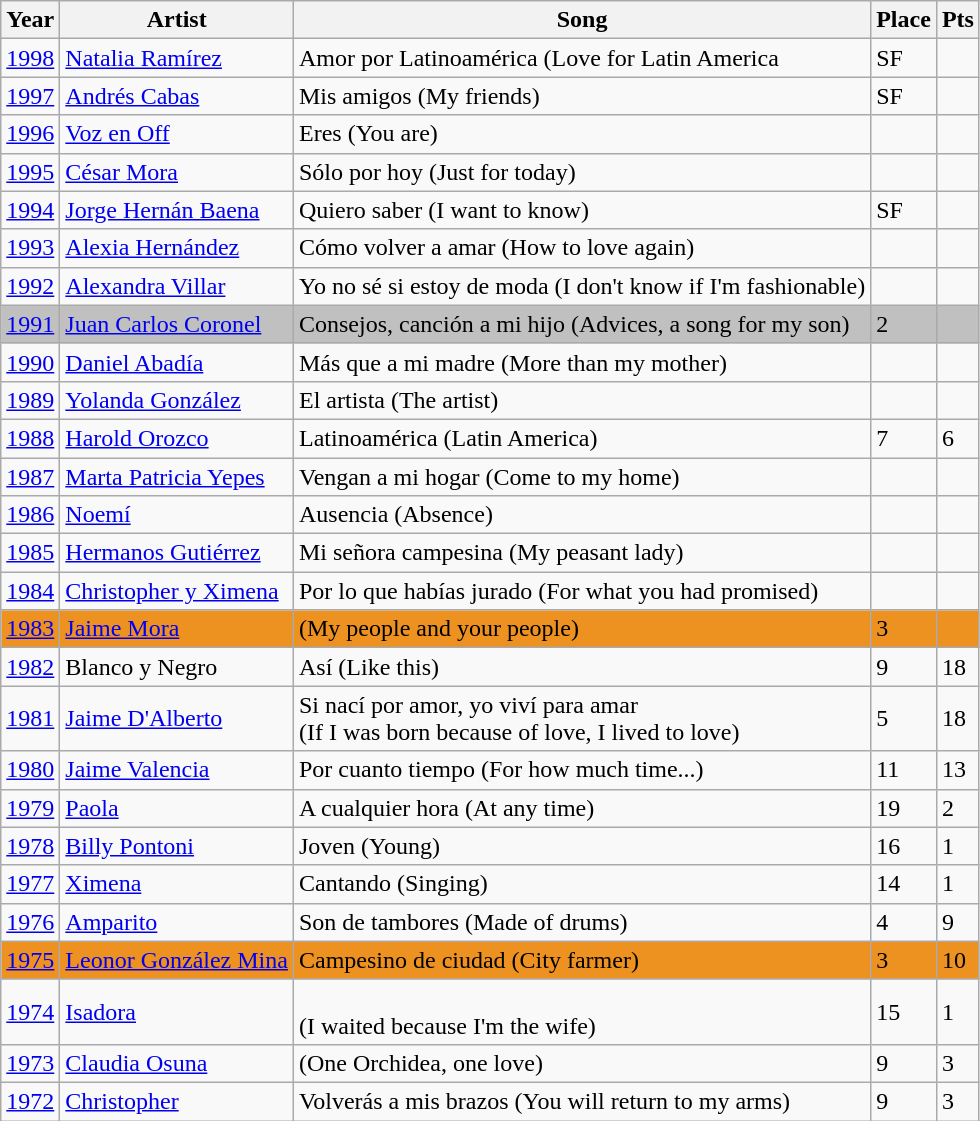<table class="sortable wikitable">
<tr>
<th>Year</th>
<th>Artist</th>
<th>Song</th>
<th>Place</th>
<th>Pts</th>
</tr>
<tr>
<td><a href='#'>1998</a></td>
<td><a href='#'>Natalia Ramírez</a></td>
<td>Amor por Latinoamérica (Love for Latin America</td>
<td>SF</td>
<td></td>
</tr>
<tr>
<td><a href='#'>1997</a></td>
<td><a href='#'>Andrés Cabas</a></td>
<td>Mis amigos (My friends)</td>
<td>SF</td>
<td></td>
</tr>
<tr>
<td><a href='#'>1996</a></td>
<td><a href='#'>Voz en Off</a></td>
<td>Eres (You are)</td>
<td></td>
<td></td>
</tr>
<tr>
<td><a href='#'>1995</a></td>
<td><a href='#'>César Mora</a></td>
<td>Sólo por hoy (Just for today)</td>
<td></td>
<td></td>
</tr>
<tr>
<td><a href='#'>1994</a></td>
<td><a href='#'>Jorge Hernán Baena</a></td>
<td>Quiero saber (I want to know)</td>
<td>SF</td>
<td></td>
</tr>
<tr>
<td><a href='#'>1993</a></td>
<td><a href='#'>Alexia Hernández</a></td>
<td>Cómo volver a amar (How to love again)</td>
<td></td>
<td></td>
</tr>
<tr>
<td><a href='#'>1992</a></td>
<td><a href='#'>Alexandra Villar</a></td>
<td>Yo no sé si estoy de moda (I don't know if I'm fashionable)</td>
<td></td>
<td></td>
</tr>
<tr bgcolor="silver">
<td><a href='#'>1991</a></td>
<td><a href='#'>Juan Carlos Coronel</a></td>
<td>Consejos, canción a mi hijo (Advices, a song for my son)</td>
<td>2</td>
<td></td>
</tr>
<tr>
<td><a href='#'>1990</a></td>
<td><a href='#'>Daniel Abadía</a></td>
<td>Más que a mi madre (More than my mother)</td>
<td></td>
<td></td>
</tr>
<tr>
<td><a href='#'>1989</a></td>
<td><a href='#'>Yolanda González</a></td>
<td>El artista (The artist)</td>
<td></td>
<td></td>
</tr>
<tr>
<td><a href='#'>1988</a></td>
<td><a href='#'>Harold Orozco</a></td>
<td>Latinoamérica (Latin America)</td>
<td>7</td>
<td>6</td>
</tr>
<tr>
<td><a href='#'>1987</a></td>
<td><a href='#'>Marta Patricia Yepes</a></td>
<td>Vengan a mi hogar (Come to my home)</td>
<td></td>
<td></td>
</tr>
<tr>
<td><a href='#'>1986</a></td>
<td><a href='#'>Noemí</a></td>
<td>Ausencia (Absence)</td>
<td></td>
<td></td>
</tr>
<tr>
<td><a href='#'>1985</a></td>
<td><a href='#'>Hermanos Gutiérrez</a></td>
<td>Mi señora campesina (My peasant lady)</td>
<td></td>
<td></td>
</tr>
<tr>
<td><a href='#'>1984</a></td>
<td><a href='#'>Christopher y Ximena</a></td>
<td>Por lo que habías jurado (For what you had promised)</td>
<td></td>
<td></td>
</tr>
<tr bgcolor="#ED9121">
<td><a href='#'>1983</a></td>
<td><a href='#'>Jaime Mora</a></td>
<td> (My people and your people)</td>
<td>3</td>
<td></td>
</tr>
<tr>
<td><a href='#'>1982</a></td>
<td>Blanco y Negro</td>
<td>Así (Like this)</td>
<td>9</td>
<td>18</td>
</tr>
<tr>
<td><a href='#'>1981</a></td>
<td><a href='#'>Jaime D'Alberto</a></td>
<td>Si nací por amor, yo viví para amar<br>(If I was born because of love, I lived to love)</td>
<td>5</td>
<td>18</td>
</tr>
<tr>
<td><a href='#'>1980</a></td>
<td><a href='#'>Jaime Valencia</a></td>
<td>Por cuanto tiempo (For how much time...)</td>
<td>11</td>
<td>13</td>
</tr>
<tr>
<td><a href='#'>1979</a></td>
<td><a href='#'>Paola</a></td>
<td>A cualquier hora (At any time)</td>
<td>19</td>
<td>2</td>
</tr>
<tr>
<td><a href='#'>1978</a></td>
<td><a href='#'>Billy Pontoni</a></td>
<td>Joven (Young)</td>
<td>16</td>
<td>1</td>
</tr>
<tr>
<td><a href='#'>1977</a></td>
<td><a href='#'>Ximena</a></td>
<td>Cantando (Singing)</td>
<td>14</td>
<td>1</td>
</tr>
<tr>
<td><a href='#'>1976</a></td>
<td><a href='#'>Amparito</a></td>
<td>Son de tambores (Made of drums)</td>
<td>4</td>
<td>9</td>
</tr>
<tr bgcolor="#ED9121">
<td><a href='#'>1975</a></td>
<td><a href='#'>Leonor González Mina</a></td>
<td>Campesino de ciudad (City farmer)</td>
<td>3</td>
<td>10</td>
</tr>
<tr>
<td><a href='#'>1974</a></td>
<td><a href='#'>Isadora</a></td>
<td><br>(I waited because I'm the wife)</td>
<td>15</td>
<td>1</td>
</tr>
<tr>
<td><a href='#'>1973</a></td>
<td><a href='#'>Claudia Osuna</a></td>
<td> (One Orchidea, one love)</td>
<td>9</td>
<td>3</td>
</tr>
<tr>
<td><a href='#'>1972</a></td>
<td><a href='#'>Christopher</a></td>
<td>Volverás a mis brazos (You will return to my arms)</td>
<td>9</td>
<td>3</td>
</tr>
</table>
